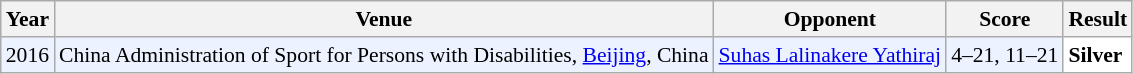<table class="sortable wikitable" style="font-size: 90%;">
<tr>
<th>Year</th>
<th>Venue</th>
<th>Opponent</th>
<th>Score</th>
<th>Result</th>
</tr>
<tr style="background:#ECF2FF">
<td align="center">2016</td>
<td align="left">China Administration of Sport for Persons with Disabilities, <a href='#'>Beijing</a>, China</td>
<td align="left"> <a href='#'>Suhas Lalinakere Yathiraj</a></td>
<td align="left">4–21, 11–21</td>
<td style="text-align:left; background:white"> <strong>Silver</strong></td>
</tr>
</table>
